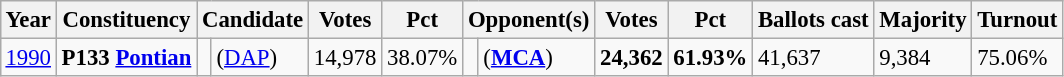<table class="wikitable" style="margin:0.5em ; font-size:95%">
<tr>
<th>Year</th>
<th>Constituency</th>
<th colspan=2>Candidate</th>
<th>Votes</th>
<th>Pct</th>
<th colspan=2>Opponent(s)</th>
<th>Votes</th>
<th>Pct</th>
<th>Ballots cast</th>
<th>Majority</th>
<th>Turnout</th>
</tr>
<tr>
<td><a href='#'>1990</a></td>
<td><strong>P133 <a href='#'>Pontian</a></strong></td>
<td></td>
<td> (<a href='#'>DAP</a>)</td>
<td align="right">14,978</td>
<td>38.07%</td>
<td></td>
<td> (<a href='#'><strong>MCA</strong></a>)</td>
<td align="right"><strong>24,362</strong></td>
<td><strong>61.93%</strong></td>
<td>41,637</td>
<td>9,384</td>
<td>75.06%</td>
</tr>
</table>
